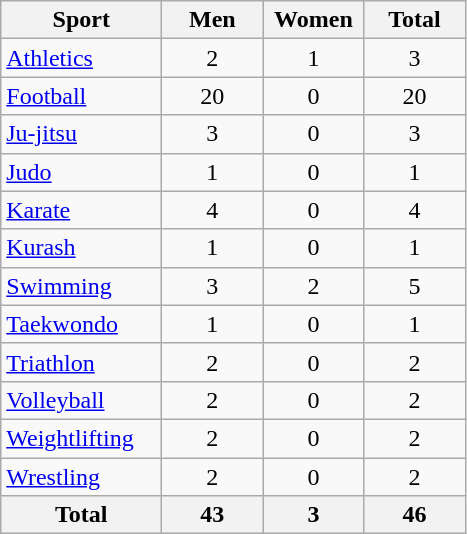<table class="wikitable" style="text-align:center;">
<tr>
<th width=100>Sport</th>
<th width=60>Men</th>
<th width=60>Women</th>
<th width=60>Total</th>
</tr>
<tr>
<td align=left><a href='#'>Athletics</a></td>
<td>2</td>
<td>1</td>
<td>3</td>
</tr>
<tr>
<td align=left><a href='#'>Football</a></td>
<td>20</td>
<td>0</td>
<td>20</td>
</tr>
<tr>
<td align=left><a href='#'>Ju-jitsu</a></td>
<td>3</td>
<td>0</td>
<td>3</td>
</tr>
<tr>
<td align=left><a href='#'>Judo</a></td>
<td>1</td>
<td>0</td>
<td>1</td>
</tr>
<tr>
<td align=left><a href='#'>Karate</a></td>
<td>4</td>
<td>0</td>
<td>4</td>
</tr>
<tr>
<td align=left><a href='#'>Kurash</a></td>
<td>1</td>
<td>0</td>
<td>1</td>
</tr>
<tr>
<td align=left><a href='#'>Swimming</a></td>
<td>3</td>
<td>2</td>
<td>5</td>
</tr>
<tr>
<td align=left><a href='#'>Taekwondo</a></td>
<td>1</td>
<td>0</td>
<td>1</td>
</tr>
<tr>
<td align=left><a href='#'>Triathlon</a></td>
<td>2</td>
<td>0</td>
<td>2</td>
</tr>
<tr>
<td align=left><a href='#'>Volleyball</a></td>
<td>2</td>
<td>0</td>
<td>2</td>
</tr>
<tr>
<td align=left><a href='#'>Weightlifting</a></td>
<td>2</td>
<td>0</td>
<td>2</td>
</tr>
<tr>
<td align=left><a href='#'>Wrestling</a></td>
<td>2</td>
<td>0</td>
<td>2</td>
</tr>
<tr>
<th>Total</th>
<th>43</th>
<th>3</th>
<th>46</th>
</tr>
</table>
